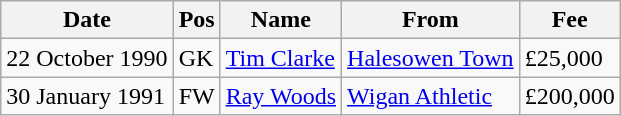<table class="wikitable">
<tr>
<th>Date</th>
<th>Pos</th>
<th>Name</th>
<th>From</th>
<th>Fee</th>
</tr>
<tr>
<td>22 October 1990</td>
<td>GK</td>
<td> <a href='#'>Tim Clarke</a></td>
<td> <a href='#'>Halesowen Town</a></td>
<td>£25,000</td>
</tr>
<tr>
<td>30 January 1991</td>
<td>FW</td>
<td> <a href='#'>Ray Woods</a></td>
<td> <a href='#'>Wigan Athletic</a></td>
<td>£200,000</td>
</tr>
</table>
